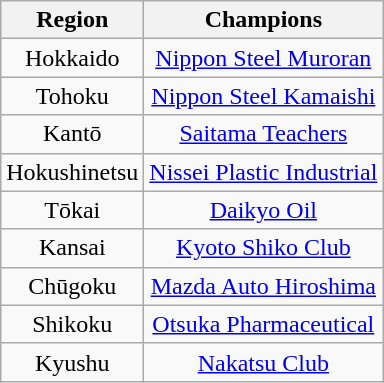<table class="wikitable" style="text-align:center;">
<tr>
<th>Region</th>
<th>Champions</th>
</tr>
<tr>
<td>Hokkaido</td>
<td><a href='#'>Nippon Steel Muroran</a></td>
</tr>
<tr>
<td>Tohoku</td>
<td><a href='#'>Nippon Steel Kamaishi</a></td>
</tr>
<tr>
<td>Kantō</td>
<td><a href='#'>Saitama Teachers</a></td>
</tr>
<tr>
<td>Hokushinetsu</td>
<td><a href='#'>Nissei Plastic Industrial</a></td>
</tr>
<tr>
<td>Tōkai</td>
<td><a href='#'>Daikyo Oil</a></td>
</tr>
<tr>
<td>Kansai</td>
<td><a href='#'>Kyoto Shiko Club</a></td>
</tr>
<tr>
<td>Chūgoku</td>
<td><a href='#'>Mazda Auto Hiroshima</a></td>
</tr>
<tr>
<td>Shikoku</td>
<td><a href='#'>Otsuka Pharmaceutical</a></td>
</tr>
<tr>
<td>Kyushu</td>
<td><a href='#'>Nakatsu Club</a></td>
</tr>
</table>
